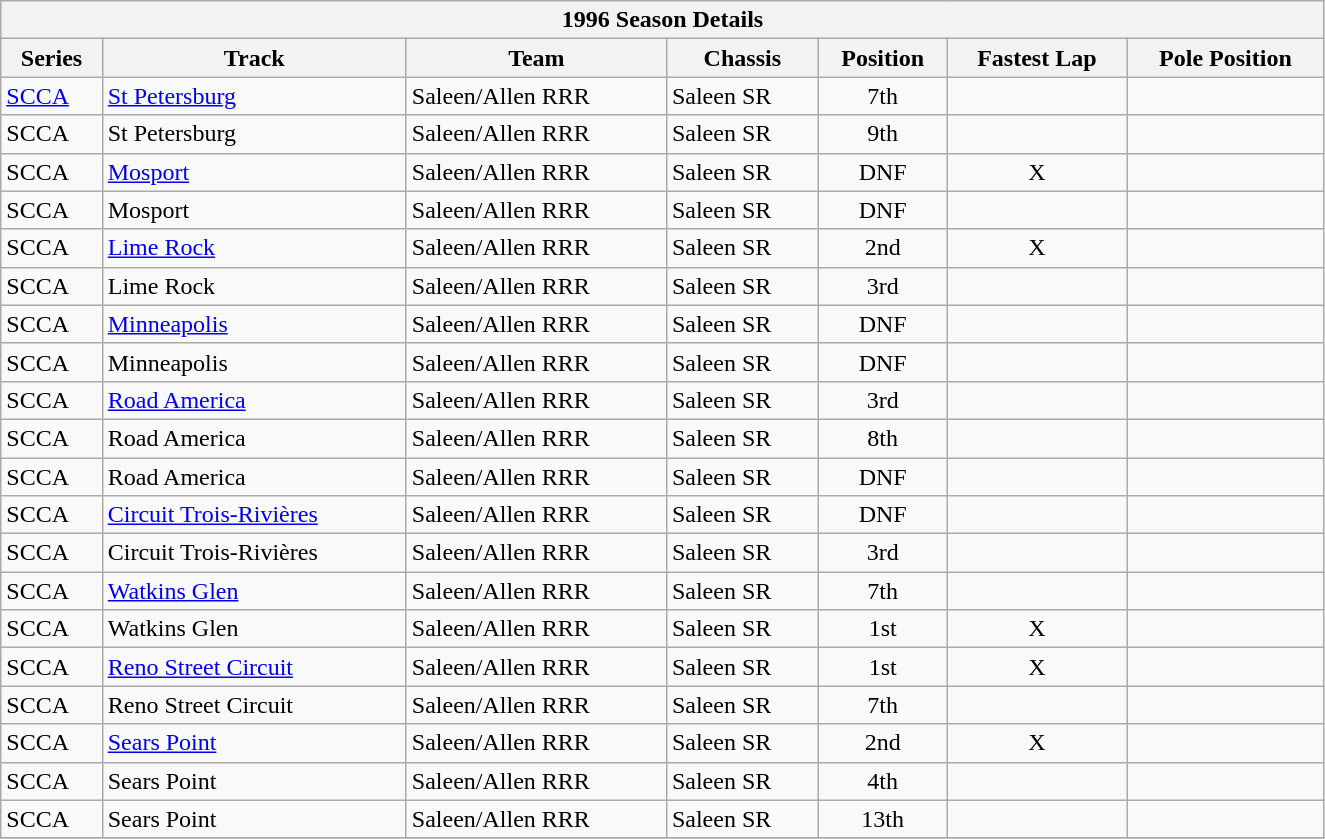<table class="wikitable collapsible collapsed">
<tr>
<th colspan="7" width="875px">1996 Season Details</th>
</tr>
<tr>
<th scope="col">Series</th>
<th scope="col">Track</th>
<th scope="col">Team</th>
<th scope="col">Chassis</th>
<th scope="col">Position</th>
<th scope="col">Fastest Lap</th>
<th scope="col">Pole Position</th>
</tr>
<tr>
<td><a href='#'>SCCA</a></td>
<td><a href='#'>St Petersburg</a></td>
<td>Saleen/Allen RRR</td>
<td>Saleen SR</td>
<td style="text-align:center">7th</td>
<td style="text-align:center"></td>
<td style="text-align:center"></td>
</tr>
<tr>
<td>SCCA</td>
<td>St Petersburg</td>
<td>Saleen/Allen RRR</td>
<td>Saleen SR</td>
<td style="text-align:center">9th</td>
<td style="text-align:center"></td>
<td style="text-align:center"></td>
</tr>
<tr>
<td>SCCA</td>
<td><a href='#'>Mosport</a></td>
<td>Saleen/Allen RRR</td>
<td>Saleen SR</td>
<td style="text-align:center">DNF</td>
<td style="text-align:center">X</td>
<td style="text-align:center"></td>
</tr>
<tr>
<td>SCCA</td>
<td>Mosport</td>
<td>Saleen/Allen RRR</td>
<td>Saleen SR</td>
<td style="text-align:center">DNF</td>
<td style="text-align:center"></td>
<td style="text-align:center"></td>
</tr>
<tr>
<td>SCCA</td>
<td><a href='#'>Lime Rock</a></td>
<td>Saleen/Allen RRR</td>
<td>Saleen SR</td>
<td style="text-align:center">2nd</td>
<td style="text-align:center">X</td>
<td style="text-align:center"></td>
</tr>
<tr>
<td>SCCA</td>
<td>Lime Rock</td>
<td>Saleen/Allen RRR</td>
<td>Saleen SR</td>
<td style="text-align:center">3rd</td>
<td style="text-align:center"></td>
<td style="text-align:center"></td>
</tr>
<tr>
<td>SCCA</td>
<td><a href='#'>Minneapolis</a></td>
<td>Saleen/Allen RRR</td>
<td>Saleen SR</td>
<td style="text-align:center">DNF</td>
<td style="text-align:center"></td>
<td style="text-align:center"></td>
</tr>
<tr>
<td>SCCA</td>
<td>Minneapolis</td>
<td>Saleen/Allen RRR</td>
<td>Saleen SR</td>
<td style="text-align:center">DNF</td>
<td style="text-align:center"></td>
<td style="text-align:center"></td>
</tr>
<tr>
<td>SCCA</td>
<td><a href='#'>Road America</a></td>
<td>Saleen/Allen RRR</td>
<td>Saleen SR</td>
<td style="text-align:center">3rd</td>
<td style="text-align:center"></td>
<td style="text-align:center"></td>
</tr>
<tr>
<td>SCCA</td>
<td>Road America</td>
<td>Saleen/Allen RRR</td>
<td>Saleen SR</td>
<td style="text-align:center">8th</td>
<td style="text-align:center"></td>
<td style="text-align:center"></td>
</tr>
<tr>
<td>SCCA</td>
<td>Road America</td>
<td>Saleen/Allen RRR</td>
<td>Saleen SR</td>
<td style="text-align:center">DNF</td>
<td style="text-align:center"></td>
<td style="text-align:center"></td>
</tr>
<tr>
<td>SCCA</td>
<td><a href='#'>Circuit Trois-Rivières</a></td>
<td>Saleen/Allen RRR</td>
<td>Saleen SR</td>
<td style="text-align:center">DNF</td>
<td style="text-align:center"></td>
<td style="text-align:center"></td>
</tr>
<tr>
<td>SCCA</td>
<td>Circuit Trois-Rivières</td>
<td>Saleen/Allen RRR</td>
<td>Saleen SR</td>
<td style="text-align:center">3rd</td>
<td style="text-align:center"></td>
<td style="text-align:center"></td>
</tr>
<tr>
<td>SCCA</td>
<td><a href='#'>Watkins Glen</a></td>
<td>Saleen/Allen RRR</td>
<td>Saleen SR</td>
<td style="text-align:center">7th</td>
<td style="text-align:center"></td>
<td style="text-align:center"></td>
</tr>
<tr>
<td>SCCA</td>
<td>Watkins Glen</td>
<td>Saleen/Allen RRR</td>
<td>Saleen SR</td>
<td style="text-align:center">1st</td>
<td style="text-align:center">X</td>
<td style="text-align:center"></td>
</tr>
<tr>
<td>SCCA</td>
<td><a href='#'>Reno Street Circuit</a></td>
<td>Saleen/Allen RRR</td>
<td>Saleen SR</td>
<td style="text-align:center">1st</td>
<td style="text-align:center">X</td>
<td style="text-align:center"></td>
</tr>
<tr>
<td>SCCA</td>
<td>Reno Street Circuit</td>
<td>Saleen/Allen RRR</td>
<td>Saleen SR</td>
<td style="text-align:center">7th</td>
<td style="text-align:center"></td>
<td style="text-align:center"></td>
</tr>
<tr>
<td>SCCA</td>
<td><a href='#'>Sears Point</a></td>
<td>Saleen/Allen RRR</td>
<td>Saleen SR</td>
<td style="text-align:center">2nd</td>
<td style="text-align:center">X</td>
<td style="text-align:center"></td>
</tr>
<tr>
<td>SCCA</td>
<td>Sears Point</td>
<td>Saleen/Allen RRR</td>
<td>Saleen SR</td>
<td style="text-align:center">4th</td>
<td style="text-align:center"></td>
<td style="text-align:center"></td>
</tr>
<tr>
<td>SCCA</td>
<td>Sears Point</td>
<td>Saleen/Allen RRR</td>
<td>Saleen SR</td>
<td style="text-align:center">13th</td>
<td style="text-align:center"></td>
<td style="text-align:center"></td>
</tr>
<tr>
</tr>
</table>
